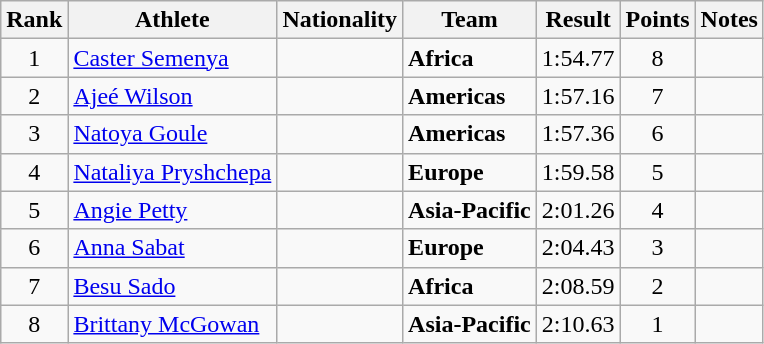<table class="wikitable sortable" style="text-align:center">
<tr>
<th>Rank</th>
<th>Athlete</th>
<th>Nationality</th>
<th>Team</th>
<th>Result</th>
<th>Points</th>
<th>Notes</th>
</tr>
<tr>
<td>1</td>
<td align="left"><a href='#'>Caster Semenya</a></td>
<td align=left></td>
<td align=left><strong>Africa</strong></td>
<td>1:54.77</td>
<td>8</td>
<td></td>
</tr>
<tr>
<td>2</td>
<td align="left"><a href='#'>Ajeé Wilson</a></td>
<td align=left></td>
<td align=left><strong>Americas</strong></td>
<td>1:57.16</td>
<td>7</td>
<td></td>
</tr>
<tr>
<td>3</td>
<td align="left"><a href='#'>Natoya Goule</a></td>
<td align=left></td>
<td align=left><strong>Americas</strong></td>
<td>1:57.36</td>
<td>6</td>
<td></td>
</tr>
<tr>
<td>4</td>
<td align="left"><a href='#'>Nataliya Pryshchepa</a></td>
<td align=left></td>
<td align=left><strong>Europe</strong></td>
<td>1:59.58</td>
<td>5</td>
<td></td>
</tr>
<tr>
<td>5</td>
<td align="left"><a href='#'>Angie Petty</a></td>
<td align=left></td>
<td align=left><strong>Asia-Pacific</strong></td>
<td>2:01.26</td>
<td>4</td>
<td></td>
</tr>
<tr>
<td>6</td>
<td align="left"><a href='#'>Anna Sabat</a></td>
<td align=left></td>
<td align=left><strong>Europe</strong></td>
<td>2:04.43</td>
<td>3</td>
<td></td>
</tr>
<tr>
<td>7</td>
<td align="left"><a href='#'>Besu Sado</a></td>
<td align=left></td>
<td align=left><strong>Africa</strong></td>
<td>2:08.59</td>
<td>2</td>
<td></td>
</tr>
<tr>
<td>8</td>
<td align="left"><a href='#'>Brittany McGowan</a></td>
<td align=left></td>
<td align=left><strong>Asia-Pacific</strong></td>
<td>2:10.63</td>
<td>1</td>
<td></td>
</tr>
</table>
